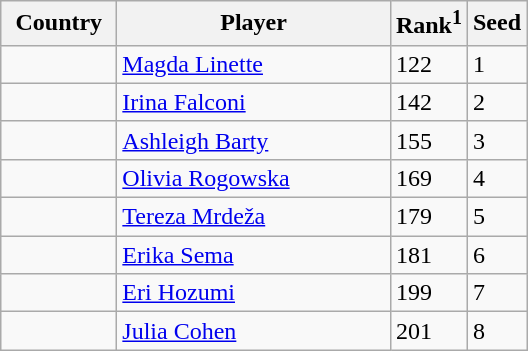<table class="sortable wikitable">
<tr>
<th width="70">Country</th>
<th width="175">Player</th>
<th>Rank<sup>1</sup></th>
<th>Seed</th>
</tr>
<tr>
<td></td>
<td><a href='#'>Magda Linette</a></td>
<td>122</td>
<td>1</td>
</tr>
<tr>
<td></td>
<td><a href='#'>Irina Falconi</a></td>
<td>142</td>
<td>2</td>
</tr>
<tr>
<td></td>
<td><a href='#'>Ashleigh Barty</a></td>
<td>155</td>
<td>3</td>
</tr>
<tr>
<td></td>
<td><a href='#'>Olivia Rogowska</a></td>
<td>169</td>
<td>4</td>
</tr>
<tr>
<td></td>
<td><a href='#'>Tereza Mrdeža</a></td>
<td>179</td>
<td>5</td>
</tr>
<tr>
<td></td>
<td><a href='#'>Erika Sema</a></td>
<td>181</td>
<td>6</td>
</tr>
<tr>
<td></td>
<td><a href='#'>Eri Hozumi</a></td>
<td>199</td>
<td>7</td>
</tr>
<tr>
<td></td>
<td><a href='#'>Julia Cohen</a></td>
<td>201</td>
<td>8</td>
</tr>
</table>
